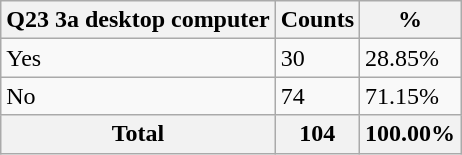<table class="wikitable sortable">
<tr>
<th>Q23 3a desktop computer</th>
<th>Counts</th>
<th>%</th>
</tr>
<tr>
<td>Yes</td>
<td>30</td>
<td>28.85%</td>
</tr>
<tr>
<td>No</td>
<td>74</td>
<td>71.15%</td>
</tr>
<tr>
<th>Total</th>
<th>104</th>
<th>100.00%</th>
</tr>
</table>
